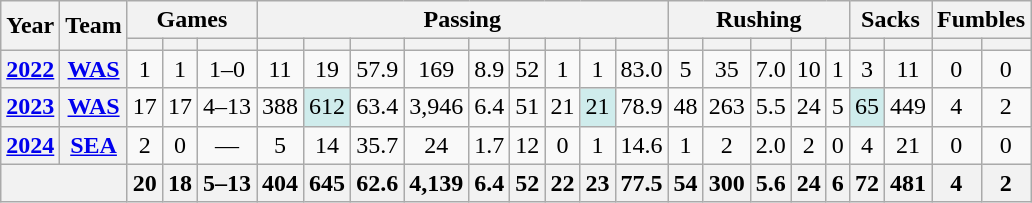<table class="wikitable" style="text-align:center;">
<tr>
<th rowspan="2">Year</th>
<th rowspan="2">Team</th>
<th colspan="3">Games</th>
<th colspan="9">Passing</th>
<th colspan="5">Rushing</th>
<th colspan="2">Sacks</th>
<th colspan="2">Fumbles</th>
</tr>
<tr>
<th></th>
<th></th>
<th></th>
<th></th>
<th></th>
<th></th>
<th></th>
<th></th>
<th></th>
<th></th>
<th></th>
<th></th>
<th></th>
<th></th>
<th></th>
<th></th>
<th></th>
<th></th>
<th></th>
<th></th>
<th></th>
</tr>
<tr>
<th><a href='#'>2022</a></th>
<th><a href='#'>WAS</a></th>
<td>1</td>
<td>1</td>
<td>1–0</td>
<td>11</td>
<td>19</td>
<td>57.9</td>
<td>169</td>
<td>8.9</td>
<td>52</td>
<td>1</td>
<td>1</td>
<td>83.0</td>
<td>5</td>
<td>35</td>
<td>7.0</td>
<td>10</td>
<td>1</td>
<td>3</td>
<td>11</td>
<td>0</td>
<td>0</td>
</tr>
<tr>
<th><a href='#'>2023</a></th>
<th><a href='#'>WAS</a></th>
<td>17</td>
<td>17</td>
<td>4–13</td>
<td>388</td>
<td style="background:#cfecec;">612</td>
<td>63.4</td>
<td>3,946</td>
<td>6.4</td>
<td>51</td>
<td>21</td>
<td style="background:#cfecec;">21</td>
<td>78.9</td>
<td>48</td>
<td>263</td>
<td>5.5</td>
<td>24</td>
<td>5</td>
<td style="background:#cfecec;">65</td>
<td>449</td>
<td>4</td>
<td>2</td>
</tr>
<tr>
<th><a href='#'>2024</a></th>
<th><a href='#'>SEA</a></th>
<td>2</td>
<td>0</td>
<td>—</td>
<td>5</td>
<td>14</td>
<td>35.7</td>
<td>24</td>
<td>1.7</td>
<td>12</td>
<td>0</td>
<td>1</td>
<td>14.6</td>
<td>1</td>
<td>2</td>
<td>2.0</td>
<td>2</td>
<td>0</td>
<td>4</td>
<td>21</td>
<td>0</td>
<td>0</td>
</tr>
<tr>
<th colspan="2"></th>
<th>20</th>
<th>18</th>
<th>5–13</th>
<th>404</th>
<th>645</th>
<th>62.6</th>
<th>4,139</th>
<th>6.4</th>
<th>52</th>
<th>22</th>
<th>23</th>
<th>77.5</th>
<th>54</th>
<th>300</th>
<th>5.6</th>
<th>24</th>
<th>6</th>
<th>72</th>
<th>481</th>
<th>4</th>
<th>2</th>
</tr>
</table>
